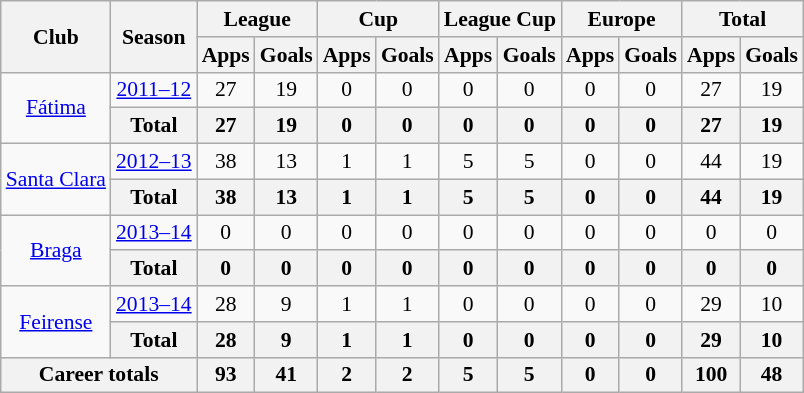<table class="wikitable" style="font-size:90%; text-align: center">
<tr>
<th rowspan="2">Club</th>
<th rowspan="2">Season</th>
<th colspan="2">League</th>
<th colspan="2">Cup</th>
<th colspan="2">League Cup</th>
<th colspan="2">Europe</th>
<th colspan="2">Total</th>
</tr>
<tr>
<th>Apps</th>
<th>Goals</th>
<th>Apps</th>
<th>Goals</th>
<th>Apps</th>
<th>Goals</th>
<th>Apps</th>
<th>Goals</th>
<th>Apps</th>
<th>Goals</th>
</tr>
<tr>
<td rowspan=2><a href='#'>Fátima</a></td>
<td><a href='#'>2011–12</a></td>
<td>27</td>
<td>19</td>
<td>0</td>
<td>0</td>
<td>0</td>
<td>0</td>
<td>0</td>
<td>0</td>
<td>27</td>
<td>19</td>
</tr>
<tr>
<th colspan=1>Total</th>
<th>27</th>
<th>19</th>
<th>0</th>
<th>0</th>
<th>0</th>
<th>0</th>
<th>0</th>
<th>0</th>
<th>27</th>
<th>19</th>
</tr>
<tr>
<td rowspan=2><a href='#'>Santa Clara</a></td>
<td><a href='#'>2012–13</a></td>
<td>38</td>
<td>13</td>
<td>1</td>
<td>1</td>
<td>5</td>
<td>5</td>
<td>0</td>
<td>0</td>
<td>44</td>
<td>19</td>
</tr>
<tr>
<th colspan=1>Total</th>
<th>38</th>
<th>13</th>
<th>1</th>
<th>1</th>
<th>5</th>
<th>5</th>
<th>0</th>
<th>0</th>
<th>44</th>
<th>19</th>
</tr>
<tr>
<td rowspan=2><a href='#'>Braga</a></td>
<td><a href='#'>2013–14</a></td>
<td>0</td>
<td>0</td>
<td>0</td>
<td>0</td>
<td>0</td>
<td>0</td>
<td>0</td>
<td>0</td>
<td>0</td>
<td>0</td>
</tr>
<tr>
<th colspan=1>Total</th>
<th>0</th>
<th>0</th>
<th>0</th>
<th>0</th>
<th>0</th>
<th>0</th>
<th>0</th>
<th>0</th>
<th>0</th>
<th>0</th>
</tr>
<tr>
<td rowspan=2><a href='#'>Feirense</a></td>
<td><a href='#'>2013–14</a></td>
<td>28</td>
<td>9</td>
<td>1</td>
<td>1</td>
<td>0</td>
<td>0</td>
<td>0</td>
<td>0</td>
<td>29</td>
<td>10</td>
</tr>
<tr>
<th colspan=1>Total</th>
<th>28</th>
<th>9</th>
<th>1</th>
<th>1</th>
<th>0</th>
<th>0</th>
<th>0</th>
<th>0</th>
<th>29</th>
<th>10</th>
</tr>
<tr>
<th colspan=2>Career totals</th>
<th>93</th>
<th>41</th>
<th>2</th>
<th>2</th>
<th>5</th>
<th>5</th>
<th>0</th>
<th>0</th>
<th>100</th>
<th>48</th>
</tr>
</table>
